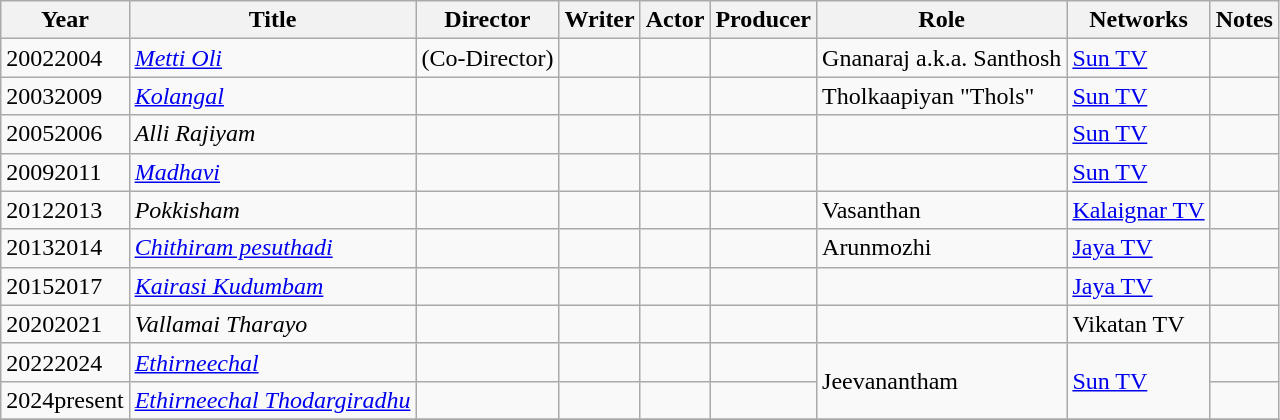<table class="wikitable plainrowheaders">
<tr>
<th>Year</th>
<th>Title</th>
<th>Director</th>
<th>Writer</th>
<th>Actor</th>
<th>Producer</th>
<th>Role</th>
<th>Networks</th>
<th>Notes</th>
</tr>
<tr>
<td>20022004</td>
<td><em><a href='#'>Metti Oli</a></em></td>
<td> (Co-Director)</td>
<td></td>
<td></td>
<td></td>
<td>Gnanaraj a.k.a. Santhosh</td>
<td><a href='#'>Sun TV</a></td>
<td></td>
</tr>
<tr>
<td>20032009</td>
<td><em><a href='#'>Kolangal</a></em></td>
<td></td>
<td></td>
<td></td>
<td></td>
<td>Tholkaapiyan "Thols"</td>
<td><a href='#'>Sun TV</a></td>
<td></td>
</tr>
<tr>
<td>20052006</td>
<td><em>Alli Rajiyam</em></td>
<td></td>
<td></td>
<td></td>
<td></td>
<td></td>
<td><a href='#'>Sun TV</a></td>
<td></td>
</tr>
<tr>
<td>20092011</td>
<td><em><a href='#'>Madhavi</a></em></td>
<td></td>
<td></td>
<td></td>
<td></td>
<td></td>
<td><a href='#'>Sun TV</a></td>
<td></td>
</tr>
<tr>
<td>20122013</td>
<td><em>Pokkisham</em></td>
<td></td>
<td></td>
<td></td>
<td></td>
<td>Vasanthan</td>
<td><a href='#'>Kalaignar TV</a></td>
<td></td>
</tr>
<tr>
<td>20132014</td>
<td><em><a href='#'>Chithiram pesuthadi</a></em></td>
<td></td>
<td></td>
<td></td>
<td></td>
<td>Arunmozhi</td>
<td><a href='#'>Jaya TV</a></td>
<td></td>
</tr>
<tr>
<td>20152017</td>
<td><em><a href='#'>Kairasi Kudumbam</a></em></td>
<td></td>
<td></td>
<td></td>
<td></td>
<td></td>
<td><a href='#'>Jaya TV</a></td>
<td></td>
</tr>
<tr>
<td>20202021</td>
<td><em>Vallamai Tharayo</em></td>
<td></td>
<td></td>
<td></td>
<td></td>
<td></td>
<td>Vikatan TV</td>
<td></td>
</tr>
<tr>
<td>20222024</td>
<td><em><a href='#'>Ethirneechal</a></em></td>
<td></td>
<td></td>
<td></td>
<td></td>
<td rowspan="2">Jeevanantham</td>
<td rowspan="2"><a href='#'>Sun TV</a></td>
<td></td>
</tr>
<tr>
<td>2024present</td>
<td><em><a href='#'>Ethirneechal Thodargiradhu</a></em></td>
<td></td>
<td></td>
<td></td>
<td></td>
<td></td>
</tr>
<tr>
</tr>
</table>
